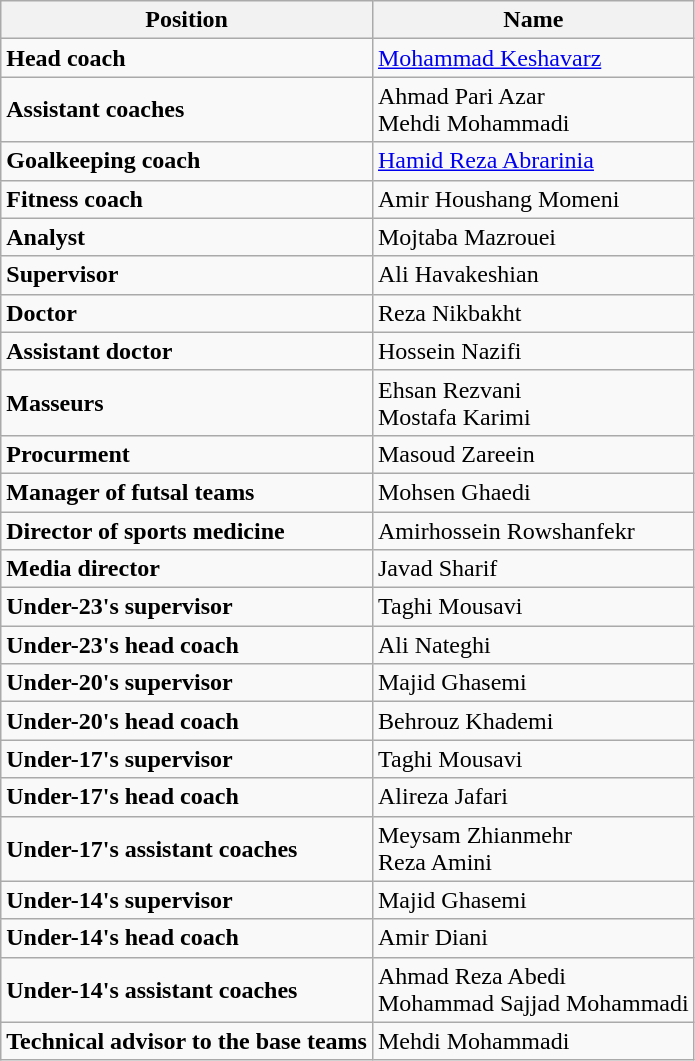<table class="wikitable">
<tr>
<th style="color:; background:;">Position</th>
<th style="color:; background:;">Name</th>
</tr>
<tr>
<td><strong>Head coach</strong></td>
<td> <a href='#'>Mohammad Keshavarz</a></td>
</tr>
<tr>
<td><strong>Assistant coaches</strong></td>
<td> Ahmad Pari Azar <br>  Mehdi Mohammadi</td>
</tr>
<tr>
<td><strong>Goalkeeping coach</strong></td>
<td> <a href='#'>Hamid Reza Abrarinia</a></td>
</tr>
<tr>
<td><strong>Fitness coach</strong></td>
<td> Amir Houshang Momeni</td>
</tr>
<tr>
<td><strong>Analyst</strong></td>
<td> Mojtaba Mazrouei</td>
</tr>
<tr>
<td><strong>Supervisor</strong></td>
<td> Ali Havakeshian</td>
</tr>
<tr>
<td><strong>Doctor</strong></td>
<td> Reza Nikbakht</td>
</tr>
<tr>
<td><strong>Assistant doctor</strong></td>
<td> Hossein Nazifi</td>
</tr>
<tr>
<td><strong>Masseurs</strong></td>
<td> Ehsan Rezvani <br>  Mostafa Karimi</td>
</tr>
<tr>
<td><strong>Procurment</strong></td>
<td> Masoud Zareein</td>
</tr>
<tr>
<td><strong>Manager of futsal teams</strong></td>
<td> Mohsen Ghaedi</td>
</tr>
<tr>
<td><strong>Director of sports medicine</strong></td>
<td> Amirhossein Rowshanfekr</td>
</tr>
<tr>
<td><strong>Media director</strong></td>
<td> Javad Sharif</td>
</tr>
<tr>
<td><strong>Under-23's supervisor</strong></td>
<td> Taghi Mousavi</td>
</tr>
<tr>
<td><strong>Under-23's head coach</strong></td>
<td> Ali Nateghi</td>
</tr>
<tr>
<td><strong>Under-20's supervisor</strong></td>
<td> Majid Ghasemi</td>
</tr>
<tr>
<td><strong>Under-20's head coach</strong></td>
<td> Behrouz Khademi</td>
</tr>
<tr>
<td><strong>Under-17's supervisor</strong></td>
<td> Taghi Mousavi</td>
</tr>
<tr>
<td><strong>Under-17's head coach</strong></td>
<td> Alireza Jafari</td>
</tr>
<tr>
<td><strong>Under-17's assistant coaches</strong></td>
<td> Meysam Zhianmehr <br>  Reza Amini</td>
</tr>
<tr>
<td><strong>Under-14's supervisor</strong></td>
<td> Majid Ghasemi</td>
</tr>
<tr>
<td><strong>Under-14's head coach</strong></td>
<td> Amir Diani</td>
</tr>
<tr>
<td><strong>Under-14's assistant coaches</strong></td>
<td> Ahmad Reza Abedi <br>  Mohammad Sajjad Mohammadi</td>
</tr>
<tr>
<td><strong>Technical advisor to the base teams</strong></td>
<td> Mehdi Mohammadi</td>
</tr>
</table>
